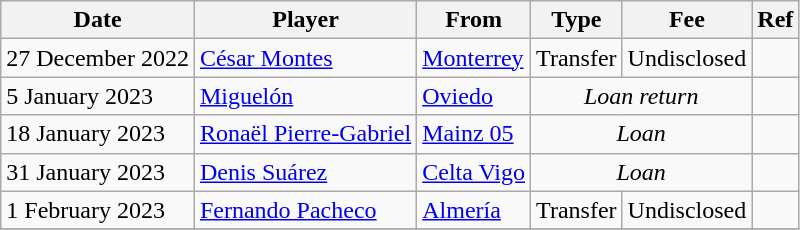<table class="wikitable">
<tr>
<th>Date</th>
<th>Player</th>
<th>From</th>
<th>Type</th>
<th>Fee</th>
<th>Ref</th>
</tr>
<tr>
<td>27 December 2022</td>
<td> <a href='#'>César Montes</a></td>
<td> <a href='#'>Monterrey</a></td>
<td align=center>Transfer</td>
<td align=center>Undisclosed</td>
<td align=center></td>
</tr>
<tr>
<td>5 January 2023</td>
<td> <a href='#'>Miguelón</a></td>
<td><a href='#'>Oviedo</a></td>
<td colspan=2 align=center><em>Loan return</em></td>
<td align=center></td>
</tr>
<tr>
<td>18 January 2023</td>
<td> <a href='#'>Ronaël Pierre-Gabriel</a></td>
<td> <a href='#'>Mainz 05</a></td>
<td colspan=2 align=center><em>Loan</em></td>
<td align=center></td>
</tr>
<tr>
<td>31 January 2023</td>
<td> <a href='#'>Denis Suárez</a></td>
<td><a href='#'>Celta Vigo</a></td>
<td colspan=2 align=center><em>Loan</em></td>
<td align=center></td>
</tr>
<tr>
<td>1 February 2023</td>
<td> <a href='#'>Fernando Pacheco</a></td>
<td><a href='#'>Almería</a></td>
<td align=center>Transfer</td>
<td align=center>Undisclosed</td>
<td align=center></td>
</tr>
<tr>
</tr>
</table>
